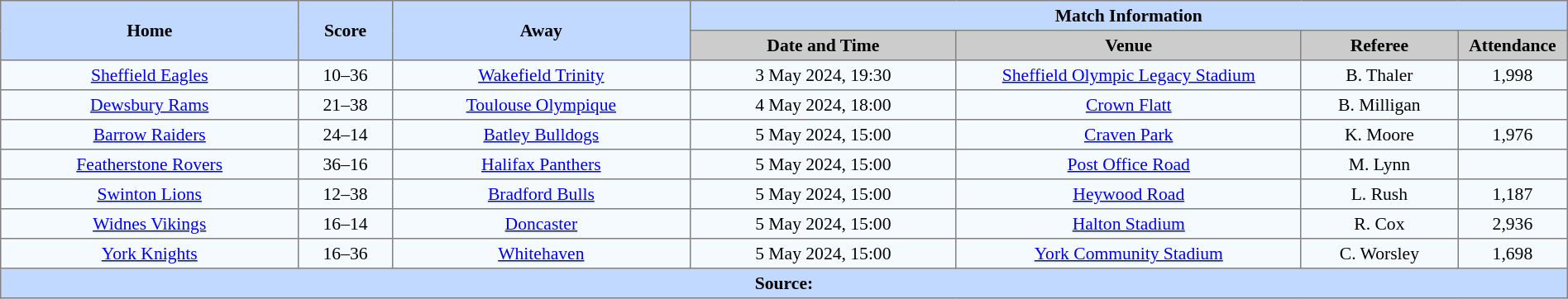<table border=1 style="border-collapse:collapse; font-size:90%; text-align:center;" cellpadding=3 cellspacing=0 width=100%>
<tr bgcolor=#C1D8FF>
<th scope="col" rowspan=2 width=19%>Home</th>
<th scope="col" rowspan=2 width=6%>Score</th>
<th scope="col" rowspan=2 width=19%>Away</th>
<th colspan=6>Match Information</th>
</tr>
<tr bgcolor=#CCCCCC>
<th scope="col" width=17%>Date and Time</th>
<th scope="col" width=22%>Venue</th>
<th scope="col" width=10%>Referee</th>
<th scope="col" width=7%>Attendance</th>
</tr>
<tr bgcolor=#F5FAFF>
<td> <a href='#'>Sheffield Eagles</a></td>
<td>10–36</td>
<td> <a href='#'>Wakefield Trinity</a></td>
<td>3 May 2024, 19:30</td>
<td><a href='#'>Sheffield Olympic Legacy Stadium</a></td>
<td>B. Thaler</td>
<td>1,998</td>
</tr>
<tr bgcolor=#F5FAFF>
<td> <a href='#'>Dewsbury Rams</a></td>
<td>21–38</td>
<td> <a href='#'>Toulouse Olympique</a></td>
<td>4 May 2024, 18:00</td>
<td><a href='#'>Crown Flatt</a></td>
<td>B. Milligan</td>
<td></td>
</tr>
<tr bgcolor=#F5FAFF>
<td> <a href='#'>Barrow Raiders</a></td>
<td>24–14</td>
<td> <a href='#'>Batley Bulldogs</a></td>
<td>5 May 2024, 15:00</td>
<td><a href='#'>Craven Park</a></td>
<td>K. Moore</td>
<td>1,976</td>
</tr>
<tr bgcolor=#F5FAFF>
<td> <a href='#'>Featherstone Rovers</a></td>
<td>36–16</td>
<td> <a href='#'>Halifax Panthers</a></td>
<td>5 May 2024, 15:00</td>
<td><a href='#'>Post Office Road</a></td>
<td>M. Lynn</td>
<td></td>
</tr>
<tr bgcolor=#F5FAFF>
<td> <a href='#'>Swinton Lions</a></td>
<td>12–38</td>
<td> <a href='#'>Bradford Bulls</a></td>
<td>5 May 2024, 15:00</td>
<td><a href='#'>Heywood Road</a></td>
<td>L. Rush</td>
<td>1,187</td>
</tr>
<tr bgcolor=#F5FAFF>
<td> <a href='#'>Widnes Vikings</a></td>
<td>16–14</td>
<td> <a href='#'>Doncaster</a></td>
<td>5 May 2024, 15:00</td>
<td><a href='#'>Halton Stadium</a></td>
<td>R. Cox</td>
<td>2,936</td>
</tr>
<tr bgcolor=#F5FAFF>
<td> <a href='#'>York Knights</a></td>
<td>16–36</td>
<td> <a href='#'>Whitehaven</a></td>
<td>5 May 2024, 15:00</td>
<td><a href='#'>York Community Stadium</a></td>
<td>C. Worsley</td>
<td>1,698</td>
</tr>
<tr style="background:#c1d8ff;">
<th colspan=7>Source:</th>
</tr>
</table>
